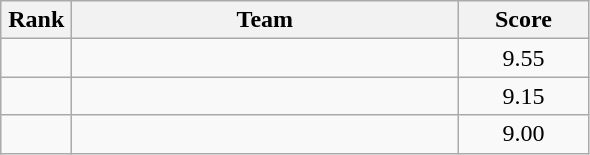<table class=wikitable style="text-align:center">
<tr>
<th width=40>Rank</th>
<th width=250>Team</th>
<th width=80>Score</th>
</tr>
<tr>
<td></td>
<td align=left></td>
<td>9.55</td>
</tr>
<tr>
<td></td>
<td align=left></td>
<td>9.15</td>
</tr>
<tr>
<td></td>
<td align=left></td>
<td>9.00</td>
</tr>
</table>
